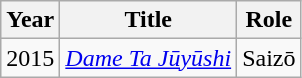<table class="wikitable">
<tr>
<th>Year</th>
<th>Title</th>
<th>Role</th>
</tr>
<tr>
<td>2015</td>
<td><em><a href='#'>Dame Ta Jūyūshi</a></em></td>
<td>Saizō</td>
</tr>
</table>
